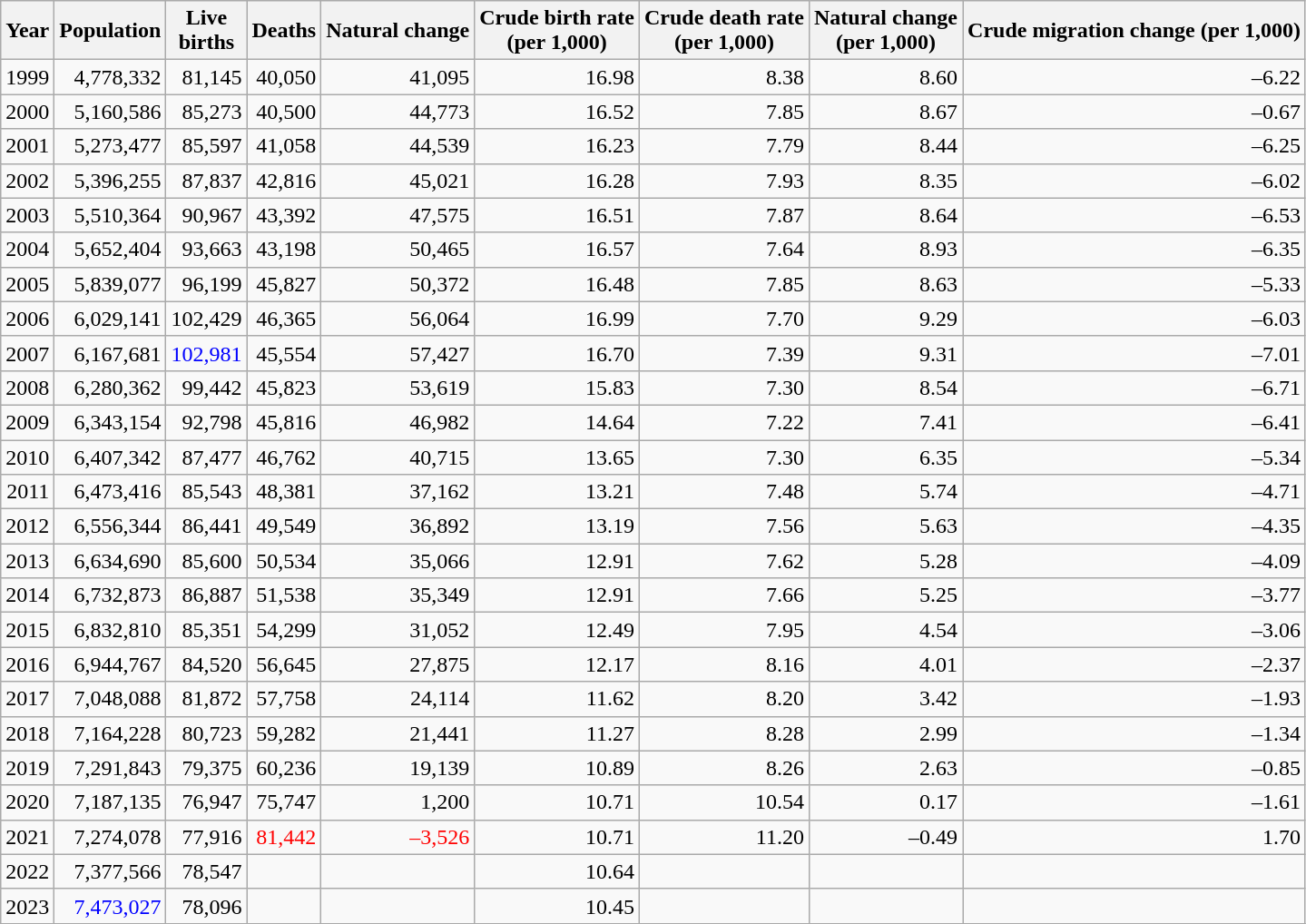<table class="wikitable sortable" style="text-align:right">
<tr>
<th>Year</th>
<th>Population</th>
<th>Live<br>births</th>
<th>Deaths</th>
<th>Natural change</th>
<th>Crude birth rate<br>(per 1,000)</th>
<th>Crude death rate<br>(per 1,000)</th>
<th>Natural change<br>(per 1,000)</th>
<th>Crude migration change (per 1,000)</th>
</tr>
<tr>
<td>1999</td>
<td>4,778,332</td>
<td>81,145</td>
<td>40,050</td>
<td>41,095</td>
<td>16.98</td>
<td>8.38</td>
<td>8.60</td>
<td>–6.22</td>
</tr>
<tr>
<td>2000</td>
<td>5,160,586</td>
<td>85,273</td>
<td>40,500</td>
<td>44,773</td>
<td>16.52</td>
<td>7.85</td>
<td>8.67</td>
<td>–0.67</td>
</tr>
<tr>
<td>2001</td>
<td>5,273,477</td>
<td>85,597</td>
<td>41,058</td>
<td>44,539</td>
<td>16.23</td>
<td>7.79</td>
<td>8.44</td>
<td>–6.25</td>
</tr>
<tr>
<td>2002</td>
<td>5,396,255</td>
<td>87,837</td>
<td>42,816</td>
<td>45,021</td>
<td>16.28</td>
<td>7.93</td>
<td>8.35</td>
<td>–6.02</td>
</tr>
<tr>
<td>2003</td>
<td>5,510,364</td>
<td>90,967</td>
<td>43,392</td>
<td>47,575</td>
<td>16.51</td>
<td>7.87</td>
<td>8.64</td>
<td>–6.53</td>
</tr>
<tr>
<td>2004</td>
<td>5,652,404</td>
<td>93,663</td>
<td>43,198</td>
<td>50,465</td>
<td>16.57</td>
<td>7.64</td>
<td>8.93</td>
<td>–6.35</td>
</tr>
<tr>
<td>2005</td>
<td>5,839,077</td>
<td>96,199</td>
<td>45,827</td>
<td>50,372</td>
<td>16.48</td>
<td>7.85</td>
<td>8.63</td>
<td>–5.33</td>
</tr>
<tr>
<td>2006</td>
<td>6,029,141</td>
<td>102,429</td>
<td>46,365</td>
<td>56,064</td>
<td>16.99</td>
<td>7.70</td>
<td>9.29</td>
<td>–6.03</td>
</tr>
<tr>
<td>2007</td>
<td>6,167,681</td>
<td style="color: blue">102,981</td>
<td>45,554</td>
<td>57,427</td>
<td>16.70</td>
<td>7.39</td>
<td>9.31</td>
<td>–7.01</td>
</tr>
<tr>
<td>2008</td>
<td>6,280,362</td>
<td>99,442</td>
<td>45,823</td>
<td>53,619</td>
<td>15.83</td>
<td>7.30</td>
<td>8.54</td>
<td>–6.71</td>
</tr>
<tr>
<td>2009</td>
<td>6,343,154</td>
<td>92,798</td>
<td>45,816</td>
<td>46,982</td>
<td>14.64</td>
<td>7.22</td>
<td>7.41</td>
<td>–6.41</td>
</tr>
<tr>
<td>2010</td>
<td>6,407,342</td>
<td>87,477</td>
<td>46,762</td>
<td>40,715</td>
<td>13.65</td>
<td>7.30</td>
<td>6.35</td>
<td>–5.34</td>
</tr>
<tr>
<td>2011</td>
<td>6,473,416</td>
<td>85,543</td>
<td>48,381</td>
<td>37,162</td>
<td>13.21</td>
<td>7.48</td>
<td>5.74</td>
<td>–4.71</td>
</tr>
<tr>
<td>2012</td>
<td>6,556,344</td>
<td>86,441</td>
<td>49,549</td>
<td>36,892</td>
<td>13.19</td>
<td>7.56</td>
<td>5.63</td>
<td>–4.35</td>
</tr>
<tr>
<td>2013</td>
<td>6,634,690</td>
<td>85,600</td>
<td>50,534</td>
<td>35,066</td>
<td>12.91</td>
<td>7.62</td>
<td>5.28</td>
<td>–4.09</td>
</tr>
<tr>
<td>2014</td>
<td>6,732,873</td>
<td>86,887</td>
<td>51,538</td>
<td>35,349</td>
<td>12.91</td>
<td>7.66</td>
<td>5.25</td>
<td>–3.77</td>
</tr>
<tr>
<td>2015</td>
<td>6,832,810</td>
<td>85,351</td>
<td>54,299</td>
<td>31,052</td>
<td>12.49</td>
<td>7.95</td>
<td>4.54</td>
<td>–3.06</td>
</tr>
<tr>
<td>2016</td>
<td>6,944,767</td>
<td>84,520</td>
<td>56,645</td>
<td>27,875</td>
<td>12.17</td>
<td>8.16</td>
<td>4.01</td>
<td>–2.37</td>
</tr>
<tr>
<td>2017</td>
<td>7,048,088</td>
<td>81,872</td>
<td>57,758</td>
<td>24,114</td>
<td>11.62</td>
<td>8.20</td>
<td>3.42</td>
<td>–1.93</td>
</tr>
<tr>
<td>2018</td>
<td>7,164,228</td>
<td>80,723</td>
<td>59,282</td>
<td>21,441</td>
<td>11.27</td>
<td>8.28</td>
<td>2.99</td>
<td>–1.34</td>
</tr>
<tr>
<td>2019</td>
<td>7,291,843</td>
<td>79,375</td>
<td>60,236</td>
<td>19,139</td>
<td>10.89</td>
<td>8.26</td>
<td>2.63</td>
<td>–0.85</td>
</tr>
<tr>
<td>2020</td>
<td>7,187,135</td>
<td>76,947</td>
<td>75,747</td>
<td>1,200</td>
<td>10.71</td>
<td>10.54</td>
<td>0.17</td>
<td>–1.61</td>
</tr>
<tr>
<td>2021</td>
<td>7,274,078</td>
<td>77,916</td>
<td style="color: red">81,442</td>
<td style="color: red">–3,526</td>
<td>10.71</td>
<td>11.20</td>
<td>–0.49</td>
<td>1.70</td>
</tr>
<tr>
<td>2022</td>
<td>7,377,566</td>
<td>78,547</td>
<td></td>
<td></td>
<td>10.64</td>
<td></td>
<td></td>
<td></td>
</tr>
<tr>
<td>2023</td>
<td style="color: blue">7,473,027</td>
<td>78,096</td>
<td></td>
<td></td>
<td>10.45</td>
<td></td>
<td></td>
<td></td>
</tr>
<tr>
</tr>
</table>
